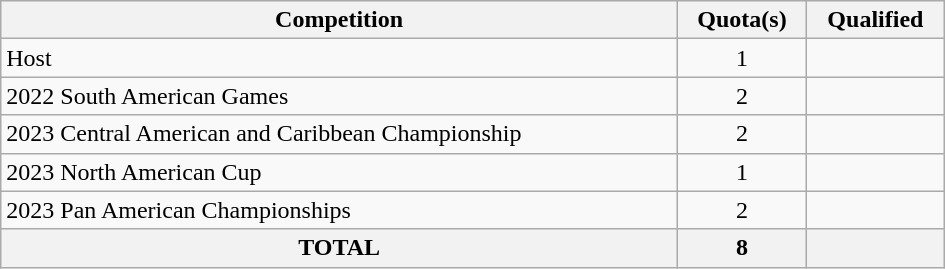<table class = "wikitable" width=630>
<tr>
<th>Competition</th>
<th>Quota(s)</th>
<th>Qualified</th>
</tr>
<tr>
<td>Host</td>
<td align="center">1</td>
<td></td>
</tr>
<tr>
<td>2022 South American Games</td>
<td align="center">2</td>
<td><br></td>
</tr>
<tr>
<td>2023 Central American and Caribbean Championship</td>
<td align="center">2</td>
<td><br></td>
</tr>
<tr>
<td>2023 North American Cup</td>
<td align="center">1</td>
<td></td>
</tr>
<tr>
<td>2023 Pan American Championships</td>
<td align="center">2</td>
<td><br></td>
</tr>
<tr>
<th>TOTAL</th>
<th>8</th>
<th></th>
</tr>
</table>
